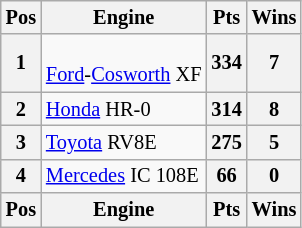<table class="wikitable" style="font-size: 85%;; text-align:center;">
<tr valign="top">
<th valign="middle">Pos</th>
<th valign="middle">Engine</th>
<th valign="middle">Pts</th>
<th valign="middle">Wins</th>
</tr>
<tr>
<th>1</th>
<td align="left"><br> <a href='#'>Ford</a>-<a href='#'>Cosworth</a> XF</td>
<th>334</th>
<th>7</th>
</tr>
<tr>
<th>2</th>
<td align="left"> <a href='#'>Honda</a> HR-0</td>
<th>314</th>
<th>8</th>
</tr>
<tr>
<th>3</th>
<td align="left"> <a href='#'>Toyota</a> RV8E</td>
<th>275</th>
<th>5</th>
</tr>
<tr>
<th>4</th>
<td align="left"> <a href='#'>Mercedes</a> IC 108E</td>
<th>66</th>
<th>0</th>
</tr>
<tr valign="top">
<th valign="middle">Pos</th>
<th valign="middle">Engine</th>
<th valign="middle">Pts</th>
<th valign="middle">Wins</th>
</tr>
</table>
